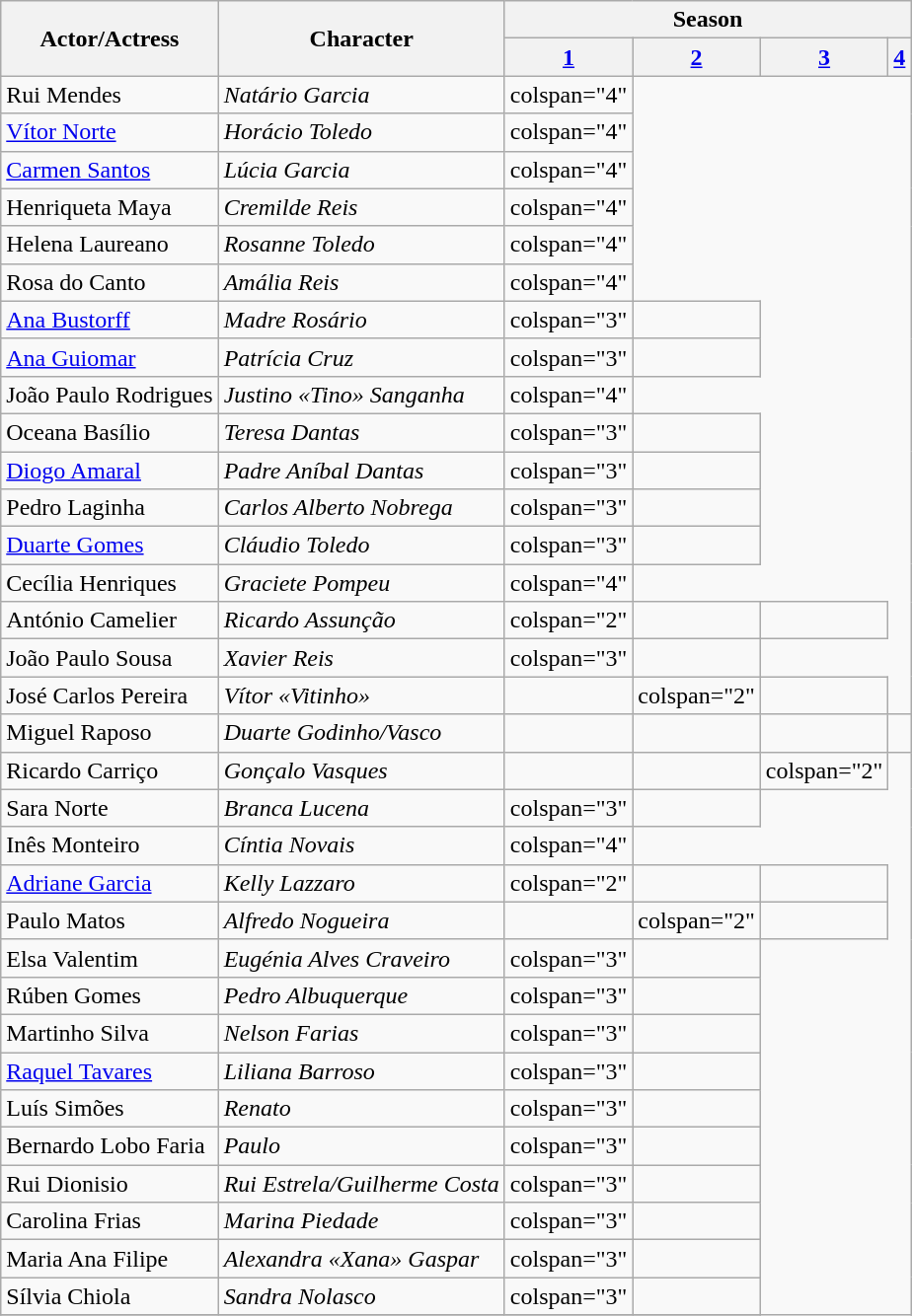<table class="wikitable sortable">
<tr>
<th rowspan="2">Actor/Actress</th>
<th rowspan="2">Character</th>
<th colspan="4">Season</th>
</tr>
<tr>
<th><a href='#'>1</a></th>
<th><a href='#'>2</a></th>
<th><a href='#'>3</a></th>
<th><a href='#'>4</a></th>
</tr>
<tr>
<td>Rui Mendes</td>
<td><em>Natário Garcia</em></td>
<td>colspan="4" </td>
</tr>
<tr>
<td><a href='#'>Vítor Norte</a></td>
<td><em>Horácio Toledo</em></td>
<td>colspan="4" </td>
</tr>
<tr>
<td><a href='#'>Carmen Santos</a></td>
<td><em>Lúcia Garcia</em></td>
<td>colspan="4" </td>
</tr>
<tr>
<td>Henriqueta Maya</td>
<td><em>Cremilde Reis</em></td>
<td>colspan="4" </td>
</tr>
<tr>
<td>Helena Laureano</td>
<td><em>Rosanne Toledo</em></td>
<td>colspan="4" </td>
</tr>
<tr>
<td>Rosa do Canto</td>
<td><em>Amália Reis</em></td>
<td>colspan="4" </td>
</tr>
<tr>
<td><a href='#'>Ana Bustorff</a></td>
<td><em>Madre Rosário</em></td>
<td>colspan="3" </td>
<td></td>
</tr>
<tr>
<td><a href='#'>Ana Guiomar</a></td>
<td><em>Patrícia Cruz</em></td>
<td>colspan="3" </td>
<td></td>
</tr>
<tr>
<td>João Paulo Rodrigues</td>
<td><em>Justino «Tino» Sanganha</em></td>
<td>colspan="4" </td>
</tr>
<tr>
<td>Oceana Basílio</td>
<td><em>Teresa Dantas</em></td>
<td>colspan="3" </td>
<td></td>
</tr>
<tr>
<td><a href='#'>Diogo Amaral</a></td>
<td><em>Padre Aníbal Dantas</em></td>
<td>colspan="3" </td>
<td></td>
</tr>
<tr>
<td>Pedro Laginha</td>
<td><em>Carlos Alberto Nobrega</em></td>
<td>colspan="3" </td>
<td></td>
</tr>
<tr>
<td><a href='#'>Duarte Gomes</a></td>
<td><em>Cláudio Toledo</em></td>
<td>colspan="3" </td>
<td></td>
</tr>
<tr>
<td>Cecília Henriques</td>
<td><em>Graciete Pompeu</em></td>
<td>colspan="4" </td>
</tr>
<tr>
<td>António Camelier</td>
<td><em>Ricardo Assunção</em></td>
<td>colspan="2" </td>
<td></td>
<td></td>
</tr>
<tr>
<td>João Paulo Sousa</td>
<td><em>Xavier Reis</em></td>
<td>colspan="3" </td>
<td></td>
</tr>
<tr>
<td>José Carlos Pereira</td>
<td><em>Vítor «Vitinho»</em></td>
<td></td>
<td>colspan="2" </td>
<td></td>
</tr>
<tr>
<td>Miguel Raposo</td>
<td><em>Duarte Godinho/Vasco</em></td>
<td></td>
<td></td>
<td></td>
<td></td>
</tr>
<tr>
<td>Ricardo Carriço</td>
<td><em>Gonçalo Vasques</em></td>
<td></td>
<td></td>
<td>colspan="2" </td>
</tr>
<tr>
<td>Sara Norte</td>
<td><em>Branca Lucena</em></td>
<td>colspan="3" </td>
<td></td>
</tr>
<tr>
<td>Inês Monteiro</td>
<td><em>Cíntia Novais</em></td>
<td>colspan="4" </td>
</tr>
<tr>
<td><a href='#'>Adriane Garcia</a></td>
<td><em>Kelly Lazzaro</em></td>
<td>colspan="2" </td>
<td></td>
<td></td>
</tr>
<tr>
<td>Paulo Matos</td>
<td><em>Alfredo Nogueira</em></td>
<td></td>
<td>colspan="2" </td>
<td></td>
</tr>
<tr>
<td>Elsa Valentim</td>
<td><em>Eugénia Alves Craveiro</em></td>
<td>colspan="3" </td>
<td></td>
</tr>
<tr>
<td>Rúben Gomes</td>
<td><em>Pedro Albuquerque</em></td>
<td>colspan="3" </td>
<td></td>
</tr>
<tr>
<td>Martinho Silva</td>
<td><em>Nelson Farias</em></td>
<td>colspan="3" </td>
<td></td>
</tr>
<tr>
<td><a href='#'>Raquel Tavares</a></td>
<td><em>Liliana Barroso</em></td>
<td>colspan="3" </td>
<td></td>
</tr>
<tr>
<td>Luís Simões</td>
<td><em>Renato</em></td>
<td>colspan="3" </td>
<td></td>
</tr>
<tr>
<td>Bernardo Lobo Faria</td>
<td><em>Paulo</em></td>
<td>colspan="3" </td>
<td></td>
</tr>
<tr>
<td>Rui Dionisio</td>
<td><em>Rui Estrela/Guilherme Costa</em></td>
<td>colspan="3" </td>
<td></td>
</tr>
<tr>
<td>Carolina Frias</td>
<td><em>Marina Piedade</em></td>
<td>colspan="3" </td>
<td></td>
</tr>
<tr>
<td>Maria Ana Filipe</td>
<td><em>Alexandra «Xana» Gaspar</em></td>
<td>colspan="3" </td>
<td></td>
</tr>
<tr>
<td>Sílvia Chiola</td>
<td><em>Sandra Nolasco</em></td>
<td>colspan="3" </td>
<td></td>
</tr>
<tr>
</tr>
</table>
